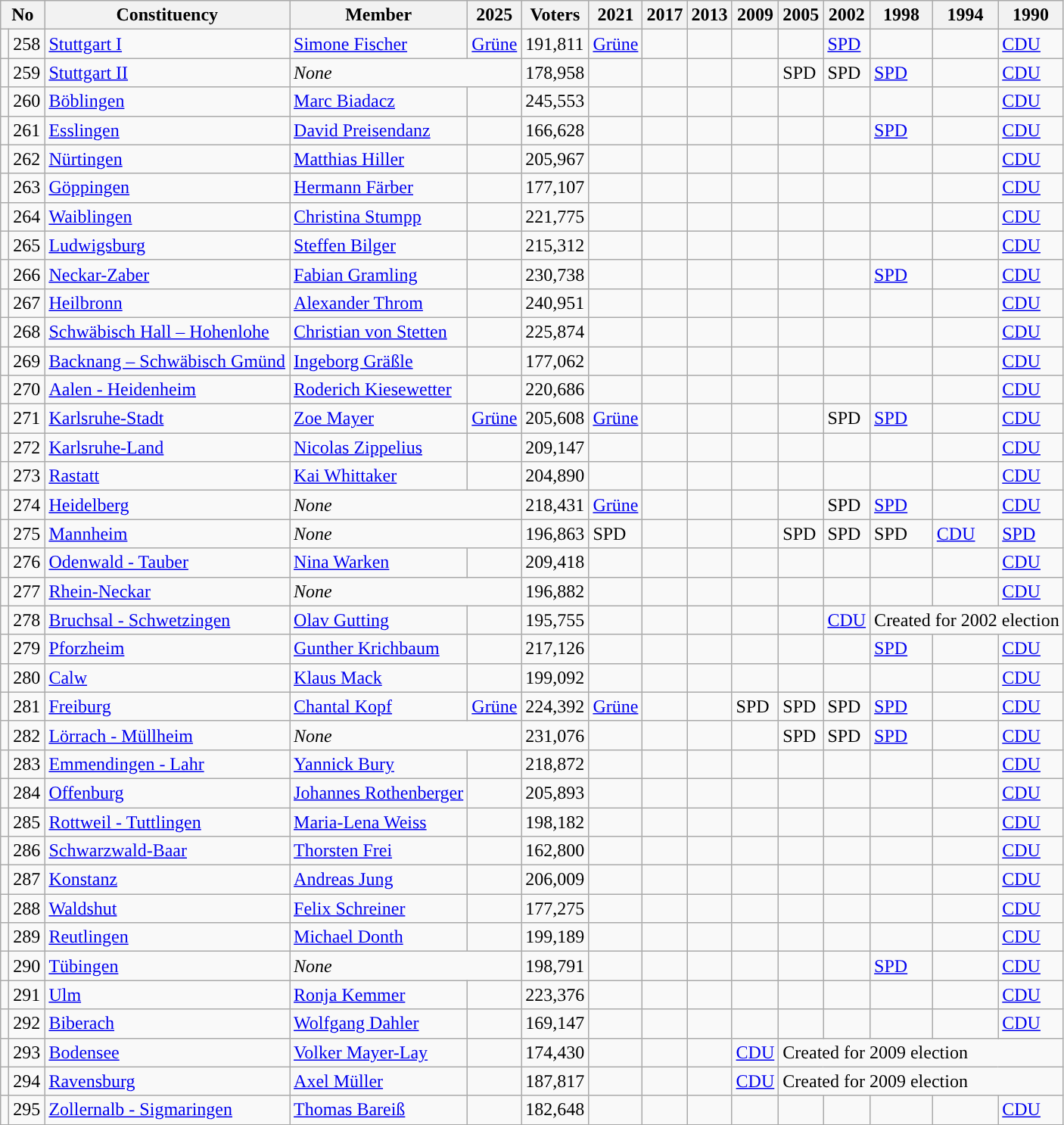<table class="wikitable sortable">
<tr>
<th colspan=2>No</th>
<th>Constituency</th>
<th>Member</th>
<th>2025</th>
<th>Voters</th>
<th>2021</th>
<th>2017</th>
<th>2013</th>
<th>2009</th>
<th>2005</th>
<th>2002</th>
<th>1998</th>
<th>1994</th>
<th>1990</th>
</tr>
<tr>
<td style="background-color: "></td>
<td>258</td>
<td><a href='#'>Stuttgart I</a></td>
<td><a href='#'>Simone Fischer</a></td>
<td><a href='#'>Grüne</a></td>
<td>191,811</td>
<td><a href='#'>Grüne</a></td>
<td></td>
<td></td>
<td></td>
<td></td>
<td bgcolor=><a href='#'>SPD</a></td>
<td></td>
<td></td>
<td><a href='#'>CDU</a></td>
</tr>
<tr>
<td></td>
<td>259</td>
<td><a href='#'>Stuttgart II</a></td>
<td colspan="2"><em>None</em></td>
<td>178,958</td>
<td></td>
<td></td>
<td></td>
<td></td>
<td bgcolor=>SPD</td>
<td bgcolor=>SPD</td>
<td><a href='#'>SPD</a></td>
<td></td>
<td><a href='#'>CDU</a></td>
</tr>
<tr>
<td style="background-color: "></td>
<td>260</td>
<td><a href='#'>Böblingen</a></td>
<td><a href='#'>Marc Biadacz</a></td>
<td></td>
<td>245,553</td>
<td></td>
<td></td>
<td></td>
<td></td>
<td></td>
<td></td>
<td></td>
<td></td>
<td><a href='#'>CDU</a></td>
</tr>
<tr>
<td style="background-color: "></td>
<td>261</td>
<td><a href='#'>Esslingen</a></td>
<td><a href='#'>David Preisendanz</a></td>
<td></td>
<td>166,628</td>
<td></td>
<td></td>
<td></td>
<td></td>
<td></td>
<td></td>
<td><a href='#'>SPD</a></td>
<td></td>
<td><a href='#'>CDU</a></td>
</tr>
<tr>
<td style="background-color: "></td>
<td>262</td>
<td><a href='#'>Nürtingen</a></td>
<td><a href='#'>Matthias Hiller</a></td>
<td></td>
<td>205,967</td>
<td></td>
<td></td>
<td></td>
<td></td>
<td></td>
<td></td>
<td></td>
<td></td>
<td><a href='#'>CDU</a></td>
</tr>
<tr>
<td style="background-color: "></td>
<td>263</td>
<td><a href='#'>Göppingen</a></td>
<td><a href='#'>Hermann Färber</a></td>
<td></td>
<td>177,107</td>
<td></td>
<td></td>
<td></td>
<td></td>
<td></td>
<td></td>
<td></td>
<td></td>
<td><a href='#'>CDU</a></td>
</tr>
<tr>
<td style="background-color: "></td>
<td>264</td>
<td><a href='#'>Waiblingen</a></td>
<td><a href='#'>Christina Stumpp</a></td>
<td></td>
<td>221,775</td>
<td></td>
<td></td>
<td></td>
<td></td>
<td></td>
<td></td>
<td></td>
<td></td>
<td><a href='#'>CDU</a></td>
</tr>
<tr>
<td style="background-color: "></td>
<td>265</td>
<td><a href='#'>Ludwigsburg</a></td>
<td><a href='#'>Steffen Bilger</a></td>
<td></td>
<td>215,312</td>
<td></td>
<td></td>
<td></td>
<td></td>
<td></td>
<td></td>
<td></td>
<td></td>
<td><a href='#'>CDU</a></td>
</tr>
<tr>
<td style="background-color: "></td>
<td>266</td>
<td><a href='#'>Neckar-Zaber</a></td>
<td><a href='#'>Fabian Gramling</a></td>
<td></td>
<td>230,738</td>
<td></td>
<td></td>
<td></td>
<td></td>
<td></td>
<td></td>
<td><a href='#'>SPD</a></td>
<td></td>
<td><a href='#'>CDU</a></td>
</tr>
<tr>
<td style="background-color: "></td>
<td>267</td>
<td><a href='#'>Heilbronn</a></td>
<td><a href='#'>Alexander Throm</a></td>
<td></td>
<td>240,951</td>
<td></td>
<td></td>
<td></td>
<td></td>
<td></td>
<td></td>
<td></td>
<td></td>
<td><a href='#'>CDU</a></td>
</tr>
<tr>
<td style="background-color: "></td>
<td>268</td>
<td><a href='#'>Schwäbisch Hall – Hohenlohe</a></td>
<td><a href='#'>Christian von Stetten</a></td>
<td></td>
<td>225,874</td>
<td></td>
<td></td>
<td></td>
<td></td>
<td></td>
<td></td>
<td></td>
<td></td>
<td><a href='#'>CDU</a></td>
</tr>
<tr>
<td style="background-color: "></td>
<td>269</td>
<td><a href='#'>Backnang – Schwäbisch Gmünd</a></td>
<td><a href='#'>Ingeborg Gräßle</a></td>
<td></td>
<td>177,062</td>
<td></td>
<td></td>
<td></td>
<td></td>
<td></td>
<td></td>
<td></td>
<td></td>
<td><a href='#'>CDU</a></td>
</tr>
<tr>
<td style="background-color: "></td>
<td>270</td>
<td><a href='#'>Aalen - Heidenheim</a></td>
<td><a href='#'>Roderich Kiesewetter</a></td>
<td></td>
<td>220,686</td>
<td></td>
<td></td>
<td></td>
<td></td>
<td></td>
<td></td>
<td></td>
<td></td>
<td><a href='#'>CDU</a></td>
</tr>
<tr>
<td style="background-color: "></td>
<td>271</td>
<td><a href='#'>Karlsruhe-Stadt</a></td>
<td><a href='#'>Zoe Mayer</a></td>
<td><a href='#'>Grüne</a></td>
<td>205,608</td>
<td><a href='#'>Grüne</a></td>
<td></td>
<td></td>
<td></td>
<td></td>
<td bgcolor=>SPD</td>
<td><a href='#'>SPD</a></td>
<td></td>
<td><a href='#'>CDU</a></td>
</tr>
<tr>
<td style="background-color: "></td>
<td>272</td>
<td><a href='#'>Karlsruhe-Land</a></td>
<td><a href='#'>Nicolas Zippelius</a></td>
<td></td>
<td>209,147</td>
<td></td>
<td></td>
<td></td>
<td></td>
<td></td>
<td></td>
<td></td>
<td></td>
<td><a href='#'>CDU</a></td>
</tr>
<tr>
<td style="background-color: "></td>
<td>273</td>
<td><a href='#'>Rastatt</a></td>
<td><a href='#'>Kai Whittaker</a></td>
<td></td>
<td>204,890</td>
<td></td>
<td></td>
<td></td>
<td></td>
<td></td>
<td></td>
<td></td>
<td></td>
<td><a href='#'>CDU</a></td>
</tr>
<tr>
<td></td>
<td>274</td>
<td><a href='#'>Heidelberg</a></td>
<td colspan="2"><em>None</em></td>
<td>218,431</td>
<td><a href='#'>Grüne</a></td>
<td></td>
<td></td>
<td></td>
<td></td>
<td bgcolor=>SPD</td>
<td><a href='#'>SPD</a></td>
<td></td>
<td><a href='#'>CDU</a></td>
</tr>
<tr>
<td></td>
<td>275</td>
<td><a href='#'>Mannheim</a></td>
<td colspan="2"><em>None</em></td>
<td>196,863</td>
<td bgcolor=>SPD</td>
<td></td>
<td></td>
<td></td>
<td bgcolor=>SPD</td>
<td bgcolor=>SPD</td>
<td bgcolor=>SPD</td>
<td><a href='#'>CDU</a></td>
<td><a href='#'>SPD</a></td>
</tr>
<tr>
<td style="background-color: "></td>
<td>276</td>
<td><a href='#'>Odenwald - Tauber</a></td>
<td><a href='#'>Nina Warken</a></td>
<td></td>
<td>209,418</td>
<td></td>
<td></td>
<td></td>
<td></td>
<td></td>
<td></td>
<td></td>
<td></td>
<td><a href='#'>CDU</a></td>
</tr>
<tr>
<td></td>
<td>277</td>
<td><a href='#'>Rhein-Neckar</a></td>
<td colspan="2"><em>None</em></td>
<td>196,882</td>
<td></td>
<td></td>
<td></td>
<td></td>
<td></td>
<td></td>
<td></td>
<td></td>
<td><a href='#'>CDU</a></td>
</tr>
<tr>
<td style="background-color: "></td>
<td>278</td>
<td><a href='#'>Bruchsal - Schwetzingen</a></td>
<td><a href='#'>Olav Gutting</a></td>
<td></td>
<td>195,755</td>
<td></td>
<td></td>
<td></td>
<td></td>
<td></td>
<td><a href='#'>CDU</a></td>
<td colspan=3>Created for 2002 election</td>
</tr>
<tr>
<td style="background-color: "></td>
<td>279</td>
<td><a href='#'>Pforzheim</a></td>
<td><a href='#'>Gunther Krichbaum</a></td>
<td></td>
<td>217,126</td>
<td></td>
<td></td>
<td></td>
<td></td>
<td></td>
<td></td>
<td><a href='#'>SPD</a></td>
<td></td>
<td><a href='#'>CDU</a></td>
</tr>
<tr>
<td style="background-color: "></td>
<td>280</td>
<td><a href='#'>Calw</a></td>
<td><a href='#'>Klaus Mack</a></td>
<td></td>
<td>199,092</td>
<td></td>
<td></td>
<td></td>
<td></td>
<td></td>
<td></td>
<td></td>
<td></td>
<td><a href='#'>CDU</a></td>
</tr>
<tr>
<td style="background-color: "></td>
<td>281</td>
<td><a href='#'>Freiburg</a></td>
<td><a href='#'>Chantal Kopf</a></td>
<td><a href='#'>Grüne</a></td>
<td>224,392</td>
<td><a href='#'>Grüne</a></td>
<td></td>
<td></td>
<td bgcolor=>SPD</td>
<td bgcolor=>SPD</td>
<td bgcolor=>SPD</td>
<td><a href='#'>SPD</a></td>
<td></td>
<td><a href='#'>CDU</a></td>
</tr>
<tr>
<td></td>
<td>282</td>
<td><a href='#'>Lörrach - Müllheim</a></td>
<td colspan="2"><em>None</em></td>
<td>231,076</td>
<td></td>
<td></td>
<td></td>
<td></td>
<td bgcolor=>SPD</td>
<td bgcolor=>SPD</td>
<td><a href='#'>SPD</a></td>
<td></td>
<td><a href='#'>CDU</a></td>
</tr>
<tr>
<td style="background-color: "></td>
<td>283</td>
<td><a href='#'>Emmendingen - Lahr</a></td>
<td><a href='#'>Yannick Bury</a></td>
<td></td>
<td>218,872</td>
<td></td>
<td></td>
<td></td>
<td></td>
<td></td>
<td></td>
<td></td>
<td></td>
<td><a href='#'>CDU</a></td>
</tr>
<tr>
<td style="background-color: "></td>
<td>284</td>
<td><a href='#'>Offenburg</a></td>
<td><a href='#'>Johannes Rothenberger</a></td>
<td></td>
<td>205,893</td>
<td></td>
<td></td>
<td></td>
<td></td>
<td></td>
<td></td>
<td></td>
<td></td>
<td><a href='#'>CDU</a></td>
</tr>
<tr>
<td style="background-color: "></td>
<td>285</td>
<td><a href='#'>Rottweil - Tuttlingen</a></td>
<td><a href='#'>Maria-Lena Weiss</a></td>
<td></td>
<td>198,182</td>
<td></td>
<td></td>
<td></td>
<td></td>
<td></td>
<td></td>
<td></td>
<td></td>
<td><a href='#'>CDU</a></td>
</tr>
<tr>
<td style="background-color: "></td>
<td>286</td>
<td><a href='#'>Schwarzwald-Baar</a></td>
<td><a href='#'>Thorsten Frei</a></td>
<td></td>
<td>162,800</td>
<td></td>
<td></td>
<td></td>
<td></td>
<td></td>
<td></td>
<td></td>
<td></td>
<td><a href='#'>CDU</a></td>
</tr>
<tr>
<td style="background-color: "></td>
<td>287</td>
<td><a href='#'>Konstanz</a></td>
<td><a href='#'>Andreas Jung</a></td>
<td></td>
<td>206,009</td>
<td></td>
<td></td>
<td></td>
<td></td>
<td></td>
<td></td>
<td></td>
<td></td>
<td><a href='#'>CDU</a></td>
</tr>
<tr>
<td style="background-color: "></td>
<td>288</td>
<td><a href='#'>Waldshut</a></td>
<td><a href='#'>Felix Schreiner</a></td>
<td></td>
<td>177,275</td>
<td></td>
<td></td>
<td></td>
<td></td>
<td></td>
<td></td>
<td></td>
<td></td>
<td><a href='#'>CDU</a></td>
</tr>
<tr>
<td style="background-color: "></td>
<td>289</td>
<td><a href='#'>Reutlingen</a></td>
<td><a href='#'>Michael Donth</a></td>
<td></td>
<td>199,189</td>
<td></td>
<td></td>
<td></td>
<td></td>
<td></td>
<td></td>
<td></td>
<td></td>
<td><a href='#'>CDU</a></td>
</tr>
<tr>
<td></td>
<td>290</td>
<td><a href='#'>Tübingen</a></td>
<td colspan="2"><em>None</em></td>
<td>198,791</td>
<td></td>
<td></td>
<td></td>
<td></td>
<td></td>
<td></td>
<td><a href='#'>SPD</a></td>
<td></td>
<td><a href='#'>CDU</a></td>
</tr>
<tr>
<td style="background-color: "></td>
<td>291</td>
<td><a href='#'>Ulm</a></td>
<td><a href='#'>Ronja Kemmer</a></td>
<td></td>
<td>223,376</td>
<td></td>
<td></td>
<td></td>
<td></td>
<td></td>
<td></td>
<td></td>
<td></td>
<td><a href='#'>CDU</a></td>
</tr>
<tr>
<td style="background-color: "></td>
<td>292</td>
<td><a href='#'>Biberach</a></td>
<td><a href='#'>Wolfgang Dahler</a></td>
<td></td>
<td>169,147</td>
<td></td>
<td></td>
<td></td>
<td></td>
<td></td>
<td></td>
<td></td>
<td></td>
<td><a href='#'>CDU</a></td>
</tr>
<tr>
<td style="background-color: "></td>
<td>293</td>
<td><a href='#'>Bodensee</a></td>
<td><a href='#'>Volker Mayer-Lay</a></td>
<td></td>
<td>174,430</td>
<td></td>
<td></td>
<td></td>
<td><a href='#'>CDU</a></td>
<td colspan=5>Created for 2009 election</td>
</tr>
<tr>
<td style="background-color: "></td>
<td>294</td>
<td><a href='#'>Ravensburg</a></td>
<td><a href='#'>Axel Müller</a></td>
<td></td>
<td>187,817</td>
<td></td>
<td></td>
<td></td>
<td><a href='#'>CDU</a></td>
<td colspan=5>Created for 2009 election</td>
</tr>
<tr>
<td style="background-color: "></td>
<td>295</td>
<td><a href='#'>Zollernalb - Sigmaringen</a></td>
<td><a href='#'>Thomas Bareiß</a></td>
<td></td>
<td>182,648</td>
<td></td>
<td></td>
<td></td>
<td></td>
<td></td>
<td></td>
<td></td>
<td></td>
<td><a href='#'>CDU</a></td>
</tr>
</table>
